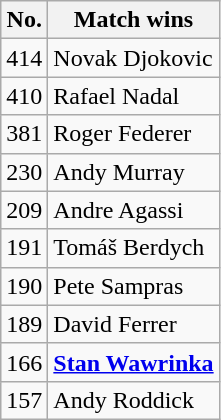<table class="wikitable nowrap" style="display:inline-table">
<tr>
<th scope="col" style="width:20">No.</th>
<th>Match wins</th>
</tr>
<tr>
<td>414</td>
<td> Novak Djokovic</td>
</tr>
<tr>
<td>410</td>
<td> Rafael Nadal</td>
</tr>
<tr>
<td>381</td>
<td> Roger Federer</td>
</tr>
<tr>
<td>230</td>
<td> Andy Murray</td>
</tr>
<tr>
<td>209</td>
<td> Andre Agassi</td>
</tr>
<tr>
<td>191</td>
<td> Tomáš Berdych</td>
</tr>
<tr>
<td>190</td>
<td> Pete Sampras</td>
</tr>
<tr>
<td>189</td>
<td> David Ferrer</td>
</tr>
<tr>
<td>166</td>
<td> <strong><a href='#'>Stan Wawrinka</a></strong></td>
</tr>
<tr>
<td>157</td>
<td> Andy Roddick</td>
</tr>
</table>
